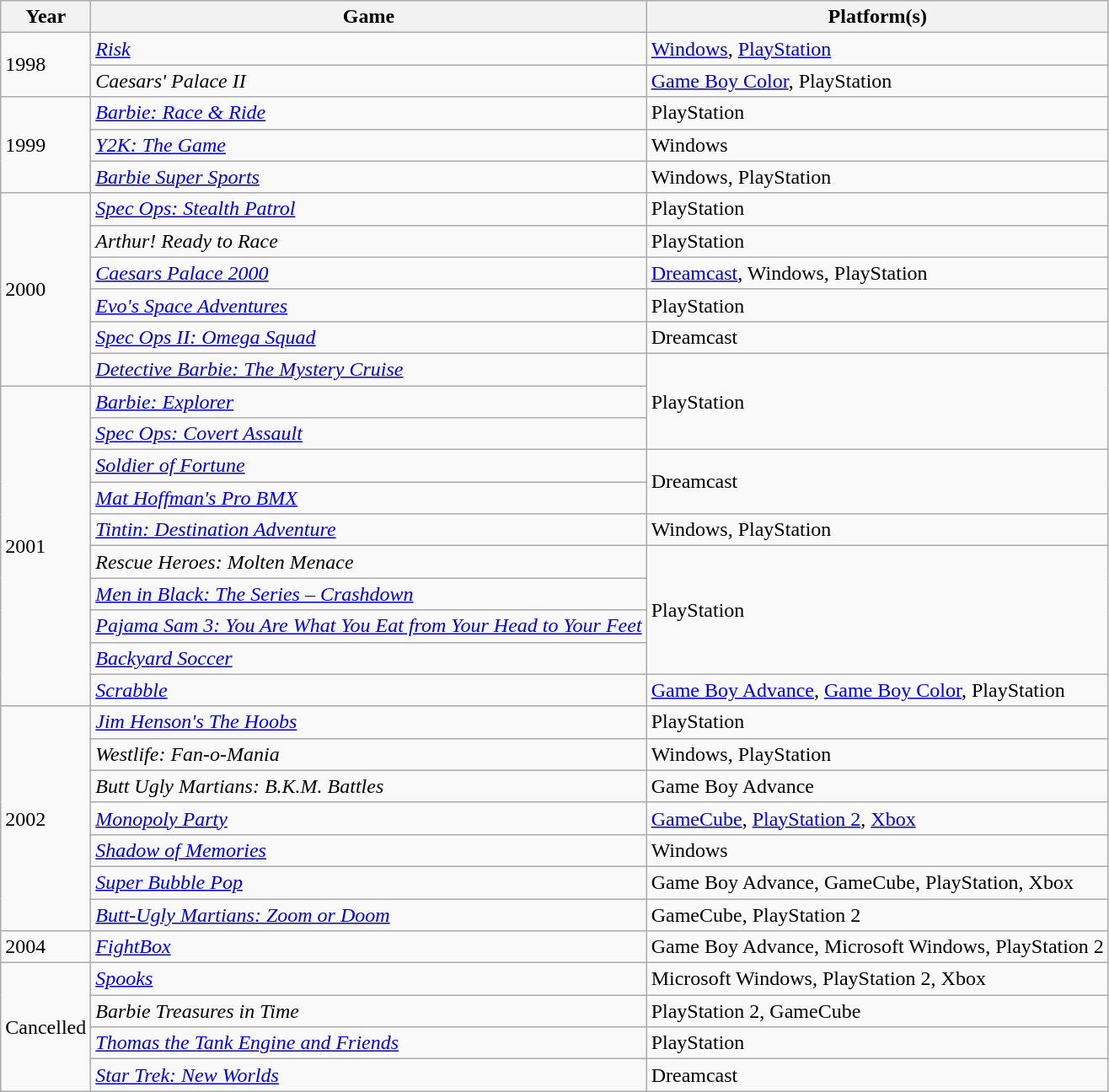<table class="wikitable sortable">
<tr>
<th>Year</th>
<th>Game</th>
<th>Platform(s)</th>
</tr>
<tr>
<td rowspan="2">1998</td>
<td><em><a href='#'>Risk</a></em></td>
<td><a href='#'>Windows</a>, <a href='#'>PlayStation</a></td>
</tr>
<tr>
<td><em>Caesars' Palace II</em></td>
<td><a href='#'>Game Boy Color</a>, PlayStation</td>
</tr>
<tr>
<td rowspan="3">1999</td>
<td><em><a href='#'>Barbie: Race & Ride</a></em></td>
<td>PlayStation</td>
</tr>
<tr>
<td><em><a href='#'>Y2K: The Game</a></em></td>
<td>Windows</td>
</tr>
<tr>
<td><em><a href='#'>Barbie Super Sports</a></em></td>
<td>Windows, PlayStation</td>
</tr>
<tr>
<td rowspan="6">2000</td>
<td><em><a href='#'>Spec Ops: Stealth Patrol</a></em></td>
<td>PlayStation</td>
</tr>
<tr>
<td><em>Arthur! Ready to Race</em></td>
<td>PlayStation</td>
</tr>
<tr>
<td><em><a href='#'>Caesars Palace 2000</a></em></td>
<td><a href='#'>Dreamcast</a>, Windows, PlayStation</td>
</tr>
<tr>
<td><em><a href='#'>Evo's Space Adventures</a></em></td>
<td>PlayStation</td>
</tr>
<tr>
<td><em><a href='#'>Spec Ops II: Omega Squad</a></em></td>
<td>Dreamcast</td>
</tr>
<tr>
<td><em><a href='#'>Detective Barbie: The Mystery Cruise</a></em></td>
<td rowspan="3">PlayStation</td>
</tr>
<tr>
<td rowspan="10">2001</td>
<td><em><a href='#'>Barbie: Explorer</a></em></td>
</tr>
<tr>
<td><em><a href='#'>Spec Ops: Covert Assault</a></em></td>
</tr>
<tr>
<td><em><a href='#'>Soldier of Fortune</a></em></td>
<td rowspan="2">Dreamcast</td>
</tr>
<tr>
<td><em><a href='#'>Mat Hoffman's Pro BMX</a></em></td>
</tr>
<tr>
<td><em><a href='#'>Tintin: Destination Adventure</a></em></td>
<td>Windows, PlayStation</td>
</tr>
<tr>
<td><em>Rescue Heroes: Molten Menace</em></td>
<td rowspan="4">PlayStation</td>
</tr>
<tr>
<td><em><a href='#'>Men in Black: The Series – Crashdown</a></em></td>
</tr>
<tr>
<td><em><a href='#'>Pajama Sam 3: You Are What You Eat from Your Head to Your Feet</a></em></td>
</tr>
<tr>
<td><em><a href='#'>Backyard Soccer</a></em></td>
</tr>
<tr>
<td><em><a href='#'>Scrabble</a></em></td>
<td><a href='#'>Game Boy Advance</a>, <a href='#'>Game Boy Color</a>, PlayStation</td>
</tr>
<tr>
<td rowspan="7">2002</td>
<td><em><a href='#'>Jim Henson's The Hoobs</a></em></td>
<td>PlayStation</td>
</tr>
<tr>
<td><em>Westlife: Fan-o-Mania</em></td>
<td>Windows, PlayStation</td>
</tr>
<tr>
<td><em>Butt Ugly Martians: B.K.M. Battles</em></td>
<td>Game Boy Advance</td>
</tr>
<tr>
<td><em><a href='#'>Monopoly Party</a></em></td>
<td><a href='#'>GameCube</a>, <a href='#'>PlayStation 2</a>, <a href='#'>Xbox</a></td>
</tr>
<tr>
<td><em><a href='#'>Shadow of Memories</a></em></td>
<td>Windows</td>
</tr>
<tr>
<td><em><a href='#'>Super Bubble Pop</a></em></td>
<td>Game Boy Advance, GameCube, PlayStation, Xbox</td>
</tr>
<tr>
<td><em><a href='#'>Butt-Ugly Martians: Zoom or Doom</a></em></td>
<td>GameCube, PlayStation 2</td>
</tr>
<tr>
<td>2004</td>
<td><em><a href='#'>FightBox</a></em></td>
<td>Game Boy Advance, Microsoft Windows, PlayStation 2</td>
</tr>
<tr>
<td rowspan="4">Cancelled</td>
<td><em><a href='#'>Spooks</a></em></td>
<td>Microsoft Windows, PlayStation 2, Xbox</td>
</tr>
<tr>
<td><em>Barbie Treasures in Time</em></td>
<td>PlayStation 2, GameCube</td>
</tr>
<tr>
<td><em><a href='#'>Thomas the Tank Engine and Friends</a></em></td>
<td>PlayStation</td>
</tr>
<tr>
<td><em><a href='#'>Star Trek: New Worlds</a></em></td>
<td>Dreamcast</td>
</tr>
</table>
